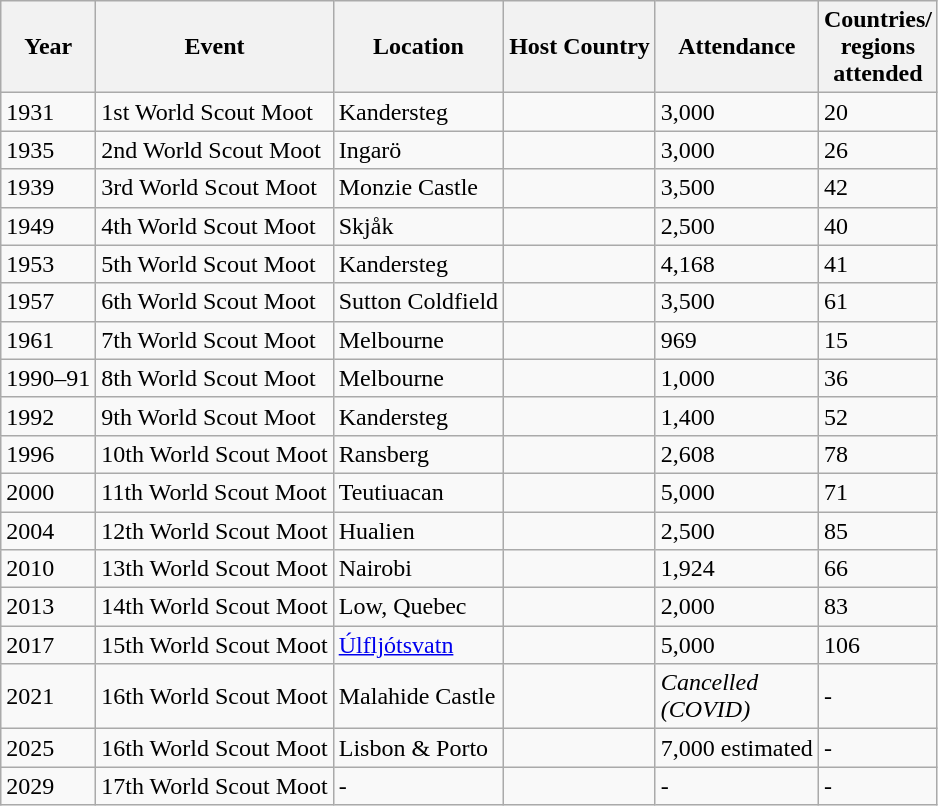<table class="wikitable col5right col6right">
<tr>
<th>Year</th>
<th>Event</th>
<th>Location</th>
<th>Host Country</th>
<th>Attendance</th>
<th>Countries/<br>regions<br>attended</th>
</tr>
<tr>
<td>1931</td>
<td>1st World Scout Moot</td>
<td>Kandersteg</td>
<td></td>
<td>3,000</td>
<td>20</td>
</tr>
<tr>
<td>1935</td>
<td>2nd World Scout Moot</td>
<td>Ingarö</td>
<td></td>
<td>3,000</td>
<td>26</td>
</tr>
<tr>
<td>1939</td>
<td>3rd World Scout Moot</td>
<td>Monzie Castle</td>
<td></td>
<td>3,500</td>
<td>42</td>
</tr>
<tr>
<td>1949</td>
<td>4th World Scout Moot</td>
<td>Skjåk</td>
<td></td>
<td>2,500</td>
<td>40</td>
</tr>
<tr>
<td>1953</td>
<td>5th World Scout Moot</td>
<td>Kandersteg</td>
<td></td>
<td>4,168</td>
<td>41</td>
</tr>
<tr>
<td>1957</td>
<td>6th World Scout Moot</td>
<td>Sutton Coldfield</td>
<td></td>
<td>3,500</td>
<td>61</td>
</tr>
<tr>
<td>1961</td>
<td>7th World Scout Moot</td>
<td>Melbourne</td>
<td></td>
<td>969</td>
<td>15</td>
</tr>
<tr>
<td>1990–91</td>
<td>8th World Scout Moot</td>
<td>Melbourne</td>
<td></td>
<td>1,000</td>
<td>36</td>
</tr>
<tr>
<td>1992</td>
<td>9th World Scout Moot</td>
<td>Kandersteg</td>
<td></td>
<td>1,400</td>
<td>52</td>
</tr>
<tr>
<td>1996</td>
<td>10th World Scout Moot</td>
<td>Ransberg</td>
<td></td>
<td>2,608</td>
<td>78</td>
</tr>
<tr>
<td>2000</td>
<td>11th World Scout Moot</td>
<td>Teutiuacan</td>
<td></td>
<td>5,000</td>
<td>71</td>
</tr>
<tr>
<td>2004</td>
<td>12th World Scout Moot</td>
<td>Hualien</td>
<td></td>
<td>2,500</td>
<td>85</td>
</tr>
<tr>
<td>2010</td>
<td>13th World Scout Moot</td>
<td>Nairobi</td>
<td></td>
<td>1,924</td>
<td>66</td>
</tr>
<tr>
<td>2013</td>
<td>14th World Scout Moot</td>
<td>Low, Quebec</td>
<td></td>
<td>2,000</td>
<td>83</td>
</tr>
<tr>
<td>2017</td>
<td>15th World Scout Moot</td>
<td><a href='#'>Úlfljótsvatn</a></td>
<td></td>
<td>5,000</td>
<td>106</td>
</tr>
<tr>
<td>2021</td>
<td>16th World Scout Moot</td>
<td>Malahide Castle</td>
<td></td>
<td><em>Cancelled<br>(COVID)</em></td>
<td>-</td>
</tr>
<tr>
<td>2025</td>
<td>16th World Scout Moot</td>
<td>Lisbon & Porto</td>
<td></td>
<td>7,000 estimated</td>
<td>-</td>
</tr>
<tr>
<td>2029</td>
<td>17th World Scout Moot</td>
<td>-</td>
<td></td>
<td>-</td>
<td>-</td>
</tr>
</table>
